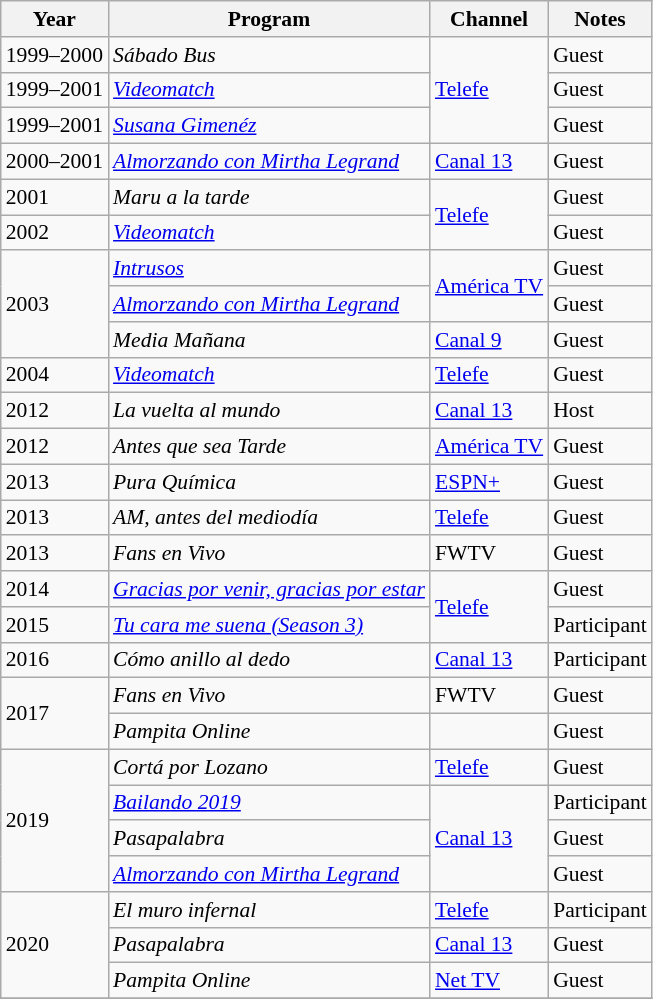<table class="wikitable" style="font-size: 90%;">
<tr>
<th>Year</th>
<th>Program</th>
<th>Channel</th>
<th>Notes</th>
</tr>
<tr>
<td>1999–2000</td>
<td><em>Sábado Bus</em></td>
<td rowspan="3"><a href='#'>Telefe</a></td>
<td>Guest</td>
</tr>
<tr>
<td>1999–2001</td>
<td><em><a href='#'>Videomatch</a></em></td>
<td>Guest</td>
</tr>
<tr>
<td>1999–2001</td>
<td><em><a href='#'>Susana Gimenéz</a></em></td>
<td>Guest</td>
</tr>
<tr>
<td>2000–2001</td>
<td><em><a href='#'>Almorzando con Mirtha Legrand</a></em></td>
<td><a href='#'>Canal 13</a></td>
<td>Guest</td>
</tr>
<tr>
<td>2001</td>
<td><em>Maru a la tarde</em></td>
<td rowspan="2"><a href='#'>Telefe</a></td>
<td>Guest</td>
</tr>
<tr>
<td>2002</td>
<td><em><a href='#'>Videomatch</a></em></td>
<td>Guest</td>
</tr>
<tr>
<td rowspan="3">2003</td>
<td><em><a href='#'>Intrusos</a></em></td>
<td rowspan="2"><a href='#'>América TV</a></td>
<td>Guest</td>
</tr>
<tr>
<td><em><a href='#'>Almorzando con Mirtha Legrand</a></em></td>
<td>Guest</td>
</tr>
<tr>
<td><em>Media Mañana</em></td>
<td><a href='#'>Canal 9</a></td>
<td>Guest</td>
</tr>
<tr>
<td>2004</td>
<td><em><a href='#'>Videomatch</a></em></td>
<td><a href='#'>Telefe</a></td>
<td>Guest</td>
</tr>
<tr>
<td>2012</td>
<td><em>La vuelta al mundo</em></td>
<td><a href='#'>Canal 13</a></td>
<td>Host</td>
</tr>
<tr>
<td>2012</td>
<td><em>Antes que sea Tarde</em></td>
<td><a href='#'>América TV</a></td>
<td>Guest</td>
</tr>
<tr>
<td>2013</td>
<td><em>Pura Química</em></td>
<td><a href='#'>ESPN+</a></td>
<td>Guest</td>
</tr>
<tr>
<td>2013</td>
<td><em>AM, antes del mediodía</em></td>
<td><a href='#'>Telefe</a></td>
<td>Guest</td>
</tr>
<tr>
<td>2013</td>
<td><em>Fans en Vivo</em></td>
<td>FWTV</td>
<td>Guest</td>
</tr>
<tr>
<td>2014</td>
<td><em><a href='#'>Gracias por venir, gracias por estar</a></em></td>
<td rowspan="2"><a href='#'>Telefe</a></td>
<td>Guest</td>
</tr>
<tr>
<td>2015</td>
<td><em><a href='#'>Tu cara me suena (Season 3)</a></em></td>
<td>Participant</td>
</tr>
<tr>
<td>2016</td>
<td><em>Cómo anillo al dedo</em></td>
<td><a href='#'>Canal 13</a></td>
<td>Participant</td>
</tr>
<tr>
<td rowspan="2">2017</td>
<td><em>Fans en Vivo</em></td>
<td>FWTV</td>
<td>Guest</td>
</tr>
<tr>
<td><em>Pampita Online</em></td>
<td></td>
<td>Guest</td>
</tr>
<tr>
<td rowspan="4">2019</td>
<td><em>Cortá por Lozano</em></td>
<td><a href='#'>Telefe</a></td>
<td>Guest</td>
</tr>
<tr>
<td><em><a href='#'>Bailando 2019</a></em></td>
<td rowspan="3"><a href='#'>Canal 13</a></td>
<td>Participant</td>
</tr>
<tr>
<td><em>Pasapalabra</em></td>
<td>Guest</td>
</tr>
<tr>
<td><em><a href='#'>Almorzando con Mirtha Legrand</a></em></td>
<td>Guest</td>
</tr>
<tr>
<td rowspan="3">2020</td>
<td><em>El muro infernal</em></td>
<td><a href='#'>Telefe</a></td>
<td>Participant</td>
</tr>
<tr>
<td><em>Pasapalabra</em></td>
<td><a href='#'>Canal 13</a></td>
<td>Guest</td>
</tr>
<tr>
<td><em>Pampita Online</em></td>
<td><a href='#'>Net TV</a></td>
<td>Guest</td>
</tr>
<tr>
</tr>
</table>
